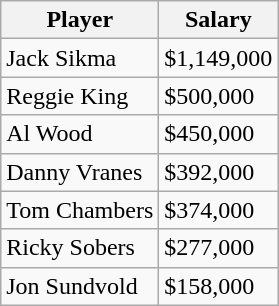<table class="wikitable">
<tr>
<th>Player</th>
<th>Salary</th>
</tr>
<tr>
<td>Jack Sikma</td>
<td>$1,149,000</td>
</tr>
<tr>
<td>Reggie King</td>
<td>$500,000</td>
</tr>
<tr>
<td>Al Wood</td>
<td>$450,000</td>
</tr>
<tr>
<td>Danny Vranes</td>
<td>$392,000</td>
</tr>
<tr>
<td>Tom Chambers</td>
<td>$374,000</td>
</tr>
<tr>
<td>Ricky Sobers</td>
<td>$277,000</td>
</tr>
<tr>
<td>Jon Sundvold</td>
<td>$158,000</td>
</tr>
</table>
